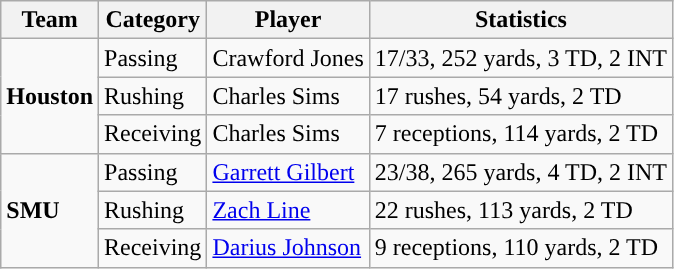<table class="wikitable" style="float: left;">
<tr>
<th>Team</th>
<th>Category</th>
<th>Player</th>
<th>Statistics</th>
</tr>
<tr>
<td rowspan=3><strong>Houston</strong></td>
<td>Passing</td>
<td>Crawford Jones</td>
<td>17/33, 252 yards, 3 TD, 2 INT</td>
</tr>
<tr>
<td>Rushing</td>
<td>Charles Sims</td>
<td>17 rushes, 54 yards, 2 TD</td>
</tr>
<tr>
<td>Receiving</td>
<td>Charles Sims</td>
<td>7 receptions, 114 yards, 2 TD</td>
</tr>
<tr>
<td rowspan=3><strong>SMU</strong></td>
<td>Passing</td>
<td><a href='#'>Garrett Gilbert</a></td>
<td>23/38, 265 yards, 4 TD, 2 INT</td>
</tr>
<tr>
<td>Rushing</td>
<td><a href='#'>Zach Line</a></td>
<td>22 rushes, 113 yards, 2 TD</td>
</tr>
<tr>
<td>Receiving</td>
<td><a href='#'>Darius Johnson</a></td>
<td>9 receptions, 110 yards, 2 TD</td>
</tr>
</table>
